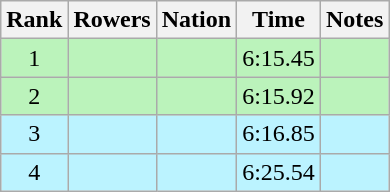<table class="wikitable sortable" style="text-align:center">
<tr>
<th>Rank</th>
<th>Rowers</th>
<th>Nation</th>
<th>Time</th>
<th>Notes</th>
</tr>
<tr bgcolor=bbf3bb>
<td>1</td>
<td align=left data-sort-value="Pors Olsen, Inger"></td>
<td align=left></td>
<td>6:15.45</td>
<td></td>
</tr>
<tr bgcolor=bbf3bb>
<td>2</td>
<td align=left data-sort-value="Eijs, Irene"></td>
<td align=left></td>
<td>6:15.92</td>
<td></td>
</tr>
<tr bgcolor=bbf3ff>
<td>3</td>
<td align=left data-sort-value="Newmarch, Sally"></td>
<td align=left></td>
<td>6:16.85</td>
<td></td>
</tr>
<tr bgcolor=bbf3ff>
<td>4</td>
<td align=left data-sort-value="Thies, Dré"></td>
<td align=left></td>
<td>6:25.54</td>
<td></td>
</tr>
</table>
